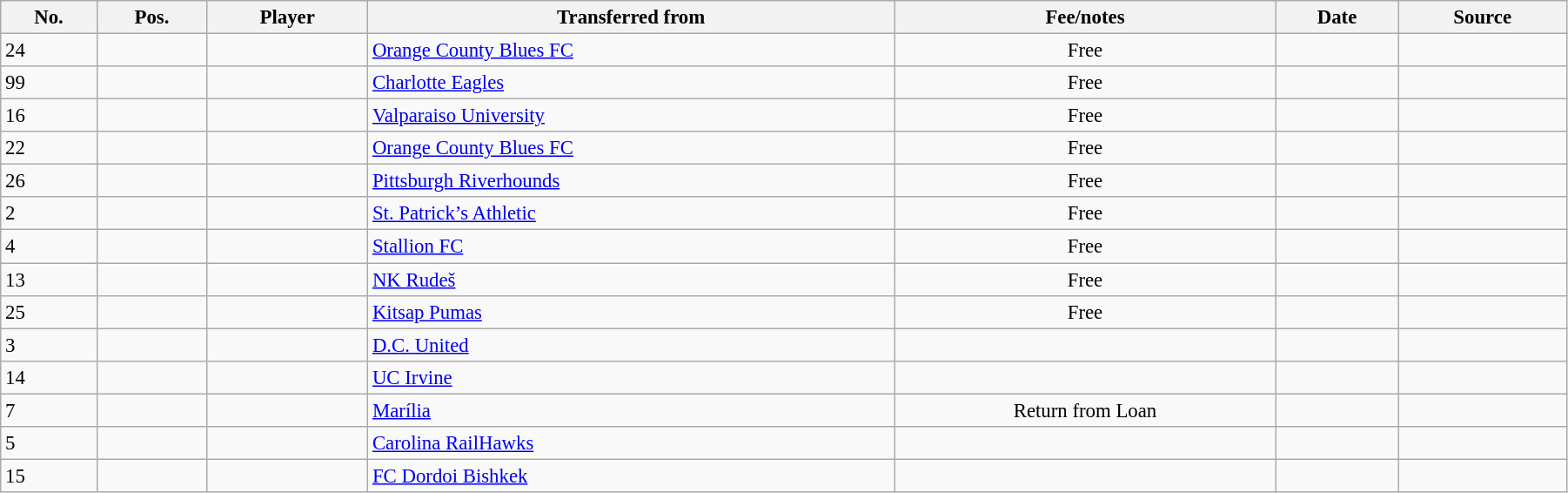<table class="wikitable sortable" style="width:95%; text-align:center; font-size:95%; text-align:left;">
<tr>
<th><strong>No.</strong></th>
<th><strong>Pos.</strong></th>
<th><strong>Player</strong></th>
<th><strong>Transferred from</strong></th>
<th><strong>Fee/notes</strong></th>
<th><strong>Date</strong></th>
<th><strong>Source</strong></th>
</tr>
<tr>
<td>24</td>
<td></td>
<td></td>
<td> <a href='#'>Orange County Blues FC</a></td>
<td align=center>Free</td>
<td></td>
<td align=center></td>
</tr>
<tr>
<td>99</td>
<td></td>
<td></td>
<td> <a href='#'>Charlotte Eagles</a></td>
<td align=center>Free</td>
<td></td>
<td align=center></td>
</tr>
<tr>
<td>16</td>
<td></td>
<td></td>
<td> <a href='#'>Valparaiso University</a></td>
<td align=center>Free</td>
<td></td>
<td align=center></td>
</tr>
<tr>
<td>22</td>
<td></td>
<td></td>
<td> <a href='#'>Orange County Blues FC</a></td>
<td align=center>Free</td>
<td></td>
<td align=center></td>
</tr>
<tr>
<td>26</td>
<td></td>
<td></td>
<td> <a href='#'>Pittsburgh Riverhounds</a></td>
<td align=center>Free</td>
<td></td>
<td align=center></td>
</tr>
<tr>
<td>2</td>
<td></td>
<td></td>
<td> <a href='#'>St. Patrick’s Athletic</a></td>
<td align=center>Free</td>
<td></td>
<td align=center></td>
</tr>
<tr>
<td>4</td>
<td></td>
<td></td>
<td> <a href='#'>Stallion FC</a></td>
<td align=center>Free</td>
<td></td>
<td align=center></td>
</tr>
<tr>
<td>13</td>
<td></td>
<td></td>
<td> <a href='#'>NK Rudeš</a></td>
<td align=center>Free</td>
<td></td>
<td align=center></td>
</tr>
<tr>
<td>25</td>
<td></td>
<td></td>
<td> <a href='#'>Kitsap Pumas</a></td>
<td align=center>Free</td>
<td></td>
<td align=center></td>
</tr>
<tr>
<td>3</td>
<td></td>
<td></td>
<td> <a href='#'>D.C. United</a></td>
<td align=center></td>
<td></td>
<td align=center></td>
</tr>
<tr>
<td>14</td>
<td></td>
<td></td>
<td> <a href='#'>UC Irvine</a></td>
<td align=center></td>
<td></td>
<td align=center></td>
</tr>
<tr>
<td>7</td>
<td></td>
<td></td>
<td> <a href='#'>Marília</a></td>
<td align=center>Return from Loan</td>
<td></td>
<td align=center></td>
</tr>
<tr>
<td>5</td>
<td></td>
<td></td>
<td> <a href='#'>Carolina RailHawks</a></td>
<td align=center></td>
<td></td>
<td align=center></td>
</tr>
<tr>
<td>15</td>
<td></td>
<td></td>
<td> <a href='#'>FC Dordoi Bishkek</a></td>
<td align=center></td>
<td></td>
<td align=center></td>
</tr>
</table>
